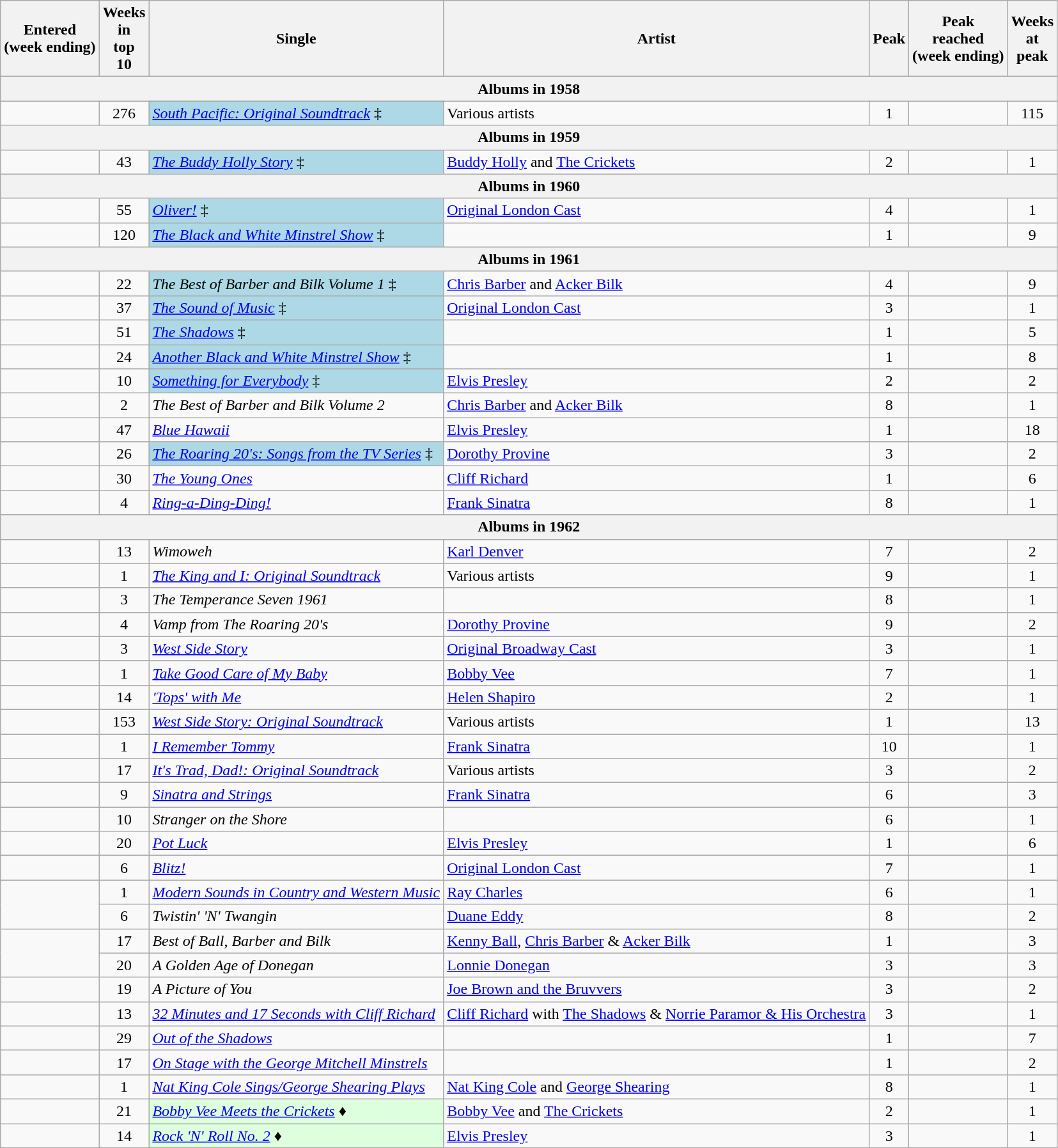<table class="wikitable sortable" style="text-align:center">
<tr>
<th>Entered <br>(week ending)</th>
<th data-sort-type="number">Weeks<br>in<br>top<br>10</th>
<th>Single</th>
<th>Artist</th>
<th data-sort-type="number">Peak</th>
<th>Peak<br>reached <br>(week ending)</th>
<th data-sort-type="number">Weeks<br>at<br>peak</th>
</tr>
<tr>
<th colspan="7">Albums in 1958</th>
</tr>
<tr>
<td></td>
<td>276</td>
<td align="left" bgcolor=lightblue><em><a href='#'>South Pacific: Original Soundtrack</a></em> ‡ </td>
<td align="left">Various artists</td>
<td>1</td>
<td></td>
<td>115</td>
</tr>
<tr>
<th colspan="7">Albums in 1959</th>
</tr>
<tr>
<td></td>
<td>43</td>
<td align="left" bgcolor=lightblue><em><a href='#'>The Buddy Holly Story</a></em> ‡ </td>
<td align="left"><a href='#'>Buddy Holly</a> and <a href='#'>The Crickets</a></td>
<td>2</td>
<td></td>
<td>1</td>
</tr>
<tr>
<th colspan="7">Albums in 1960</th>
</tr>
<tr>
<td></td>
<td>55</td>
<td align="left" bgcolor=lightblue><em><a href='#'>Oliver!</a></em> ‡ </td>
<td align="left"><a href='#'>Original London Cast</a></td>
<td>4</td>
<td></td>
<td>1</td>
</tr>
<tr>
<td></td>
<td>120</td>
<td align="left" bgcolor=lightblue><em><a href='#'>The Black and White Minstrel Show</a></em> ‡</td>
<td align="left"></td>
<td>1</td>
<td></td>
<td>9</td>
</tr>
<tr>
<th colspan="7">Albums in 1961</th>
</tr>
<tr>
<td></td>
<td>22</td>
<td align="left" bgcolor=lightblue><em>The Best of Barber and Bilk Volume 1</em> ‡ </td>
<td align="left"><a href='#'>Chris Barber</a> and <a href='#'>Acker Bilk</a></td>
<td>4</td>
<td></td>
<td>9</td>
</tr>
<tr>
<td></td>
<td>37</td>
<td align="left" bgcolor=lightblue><em><a href='#'>The Sound of Music</a></em> ‡ </td>
<td align="left"><a href='#'>Original London Cast</a></td>
<td>3</td>
<td></td>
<td>1</td>
</tr>
<tr>
<td></td>
<td>51</td>
<td align="left" bgcolor=lightblue><em><a href='#'>The Shadows</a></em> ‡ </td>
<td align="left"></td>
<td>1</td>
<td></td>
<td>5</td>
</tr>
<tr>
<td></td>
<td>24</td>
<td align="left" bgcolor=lightblue><em><a href='#'>Another Black and White Minstrel Show</a></em> ‡ </td>
<td align="left"></td>
<td>1</td>
<td></td>
<td>8</td>
</tr>
<tr>
<td></td>
<td>10</td>
<td align="left" bgcolor=lightblue><em><a href='#'>Something for Everybody</a></em> ‡ </td>
<td align="left"><a href='#'>Elvis Presley</a></td>
<td>2</td>
<td></td>
<td>2</td>
</tr>
<tr>
<td></td>
<td>2</td>
<td align="left"><em>The Best of Barber and Bilk Volume 2</em></td>
<td align="left"><a href='#'>Chris Barber</a> and <a href='#'>Acker Bilk</a></td>
<td>8</td>
<td></td>
<td>1</td>
</tr>
<tr>
<td></td>
<td>47</td>
<td align="left"><em><a href='#'>Blue Hawaii</a></em></td>
<td align="left"><a href='#'>Elvis Presley</a></td>
<td>1</td>
<td></td>
<td>18</td>
</tr>
<tr>
<td></td>
<td>26</td>
<td align="left" bgcolor=lightblue><em><a href='#'>The Roaring 20's: Songs from the TV Series</a></em> ‡</td>
<td align="left"><a href='#'>Dorothy Provine</a></td>
<td>3</td>
<td></td>
<td>2</td>
</tr>
<tr>
<td></td>
<td>30</td>
<td align="left"><em><a href='#'>The Young Ones</a></em></td>
<td align="left"><a href='#'>Cliff Richard</a></td>
<td>1</td>
<td></td>
<td>6</td>
</tr>
<tr>
<td></td>
<td>4</td>
<td align="left"><em><a href='#'>Ring-a-Ding-Ding!</a></em></td>
<td align="left"><a href='#'>Frank Sinatra</a></td>
<td>8</td>
<td></td>
<td>1</td>
</tr>
<tr>
<th colspan="7">Albums in 1962</th>
</tr>
<tr>
<td></td>
<td>13</td>
<td align="left"><em>Wimoweh</em> </td>
<td align="left"><a href='#'>Karl Denver</a></td>
<td>7</td>
<td></td>
<td>2</td>
</tr>
<tr>
<td></td>
<td>1</td>
<td align="left"><em><a href='#'>The King and I: Original Soundtrack</a></em> </td>
<td align="left">Various artists</td>
<td>9</td>
<td></td>
<td>1</td>
</tr>
<tr>
<td></td>
<td>3</td>
<td align="left"><em>The Temperance Seven 1961</em></td>
<td align="left"></td>
<td>8</td>
<td></td>
<td>1</td>
</tr>
<tr>
<td></td>
<td>4</td>
<td align="left"><em>Vamp from The Roaring 20's</em> </td>
<td align="left"><a href='#'>Dorothy Provine</a></td>
<td>9</td>
<td></td>
<td>2</td>
</tr>
<tr>
<td></td>
<td>3</td>
<td align="left"><em><a href='#'>West Side Story</a></em> </td>
<td align="left"><a href='#'>Original Broadway Cast</a></td>
<td>3</td>
<td></td>
<td>1</td>
</tr>
<tr>
<td></td>
<td>1</td>
<td align="left"><em><a href='#'>Take Good Care of My Baby</a></em></td>
<td align="left"><a href='#'>Bobby Vee</a></td>
<td>7</td>
<td></td>
<td>1</td>
</tr>
<tr>
<td></td>
<td>14</td>
<td align="left"><em><a href='#'>'Tops' with Me</a></em></td>
<td align="left"><a href='#'>Helen Shapiro</a></td>
<td>2</td>
<td></td>
<td>1</td>
</tr>
<tr>
<td></td>
<td>153</td>
<td align="left"><em><a href='#'>West Side Story: Original Soundtrack</a></em></td>
<td align="left">Various artists</td>
<td>1</td>
<td></td>
<td>13</td>
</tr>
<tr>
<td></td>
<td>1</td>
<td align="left"><em><a href='#'>I Remember Tommy</a></em></td>
<td align="left"><a href='#'>Frank Sinatra</a></td>
<td>10</td>
<td></td>
<td>1</td>
</tr>
<tr>
<td></td>
<td>17</td>
<td align="left"><em><a href='#'>It's Trad, Dad!: Original Soundtrack</a></em> </td>
<td align="left">Various artists</td>
<td>3</td>
<td></td>
<td>2</td>
</tr>
<tr>
<td></td>
<td>9</td>
<td align="left"><em><a href='#'>Sinatra and Strings</a></em></td>
<td align="left"><a href='#'>Frank Sinatra</a></td>
<td>6</td>
<td></td>
<td>3</td>
</tr>
<tr>
<td></td>
<td>10</td>
<td align="left"><em>Stranger on the Shore</em></td>
<td align="left"></td>
<td>6</td>
<td></td>
<td>1</td>
</tr>
<tr>
<td></td>
<td>20</td>
<td align="left"><em><a href='#'>Pot Luck</a></em> </td>
<td align="left"><a href='#'>Elvis Presley</a></td>
<td>1</td>
<td></td>
<td>6</td>
</tr>
<tr>
<td></td>
<td>6</td>
<td align="left"><em><a href='#'>Blitz!</a></em></td>
<td align="left"><a href='#'>Original London Cast</a></td>
<td>7</td>
<td></td>
<td>1</td>
</tr>
<tr>
<td rowspan="2"></td>
<td>1</td>
<td align="left"><em><a href='#'>Modern Sounds in Country and Western Music</a></em></td>
<td align="left"><a href='#'>Ray Charles</a></td>
<td>6</td>
<td></td>
<td>1</td>
</tr>
<tr>
<td>6</td>
<td align="left"><em>Twistin' 'N' Twangin</em> </td>
<td align="left"><a href='#'>Duane Eddy</a></td>
<td>8</td>
<td></td>
<td>2</td>
</tr>
<tr>
<td rowspan="2"></td>
<td>17</td>
<td align="left"><em>Best of Ball, Barber and Bilk</em> </td>
<td align="left"><a href='#'>Kenny Ball</a>, <a href='#'>Chris Barber</a> & <a href='#'>Acker Bilk</a></td>
<td>1</td>
<td></td>
<td>3</td>
</tr>
<tr>
<td>20</td>
<td align="left"><em>A Golden Age of Donegan</em> </td>
<td align="left"><a href='#'>Lonnie Donegan</a></td>
<td>3</td>
<td></td>
<td>3</td>
</tr>
<tr>
<td></td>
<td>19</td>
<td align="left"><em>A Picture of You</em> </td>
<td align="left"><a href='#'>Joe Brown and the Bruvvers</a></td>
<td>3</td>
<td></td>
<td>2</td>
</tr>
<tr>
<td></td>
<td>13</td>
<td align="left"><em><a href='#'>32 Minutes and 17 Seconds with Cliff Richard</a></em> </td>
<td align="left"><a href='#'>Cliff Richard</a> with <a href='#'>The Shadows</a> & <a href='#'>Norrie Paramor & His Orchestra</a></td>
<td>3</td>
<td></td>
<td>1</td>
</tr>
<tr>
<td></td>
<td>29</td>
<td align="left"><em><a href='#'>Out of the Shadows</a></em></td>
<td align="left"></td>
<td>1</td>
<td></td>
<td>7</td>
</tr>
<tr>
<td></td>
<td>17</td>
<td align="left"><em><a href='#'>On Stage with the George Mitchell Minstrels</a></em></td>
<td align="left"></td>
<td>1</td>
<td></td>
<td>2</td>
</tr>
<tr>
<td></td>
<td>1</td>
<td align="left"><em><a href='#'>Nat King Cole Sings/George Shearing Plays</a></em></td>
<td align="left"><a href='#'>Nat King Cole</a> and <a href='#'>George Shearing</a></td>
<td>8</td>
<td></td>
<td>1</td>
</tr>
<tr>
<td></td>
<td>21</td>
<td align="left" bgcolor=#DDFFDD><em><a href='#'>Bobby Vee Meets the Crickets</a></em> ♦</td>
<td align="left"><a href='#'>Bobby Vee</a> and <a href='#'>The Crickets</a></td>
<td>2</td>
<td></td>
<td>1</td>
</tr>
<tr>
<td></td>
<td>14</td>
<td align="left" bgcolor=#DDFFDD><em><a href='#'>Rock 'N' Roll No. 2</a></em> ♦ </td>
<td align="left"><a href='#'>Elvis Presley</a></td>
<td>3</td>
<td></td>
<td>1</td>
</tr>
<tr>
</tr>
</table>
